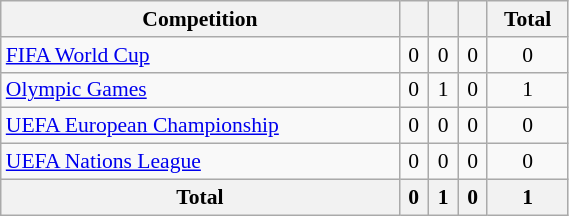<table class="wikitable" style="width:30%; font-size:90%; text-align:center;">
<tr>
<th>Competition</th>
<th></th>
<th></th>
<th></th>
<th>Total</th>
</tr>
<tr>
<td align=left><a href='#'>FIFA World Cup</a></td>
<td>0</td>
<td>0</td>
<td>0</td>
<td>0</td>
</tr>
<tr>
<td align="left"><a href='#'>Olympic Games</a></td>
<td>0</td>
<td>1</td>
<td>0</td>
<td>1</td>
</tr>
<tr>
<td align="left"><a href='#'>UEFA European Championship</a></td>
<td>0</td>
<td>0</td>
<td>0</td>
<td>0</td>
</tr>
<tr>
<td align="left"><a href='#'>UEFA Nations League</a></td>
<td>0</td>
<td>0</td>
<td>0</td>
<td>0</td>
</tr>
<tr>
<th>Total</th>
<th>0</th>
<th>1</th>
<th>0</th>
<th>1</th>
</tr>
</table>
